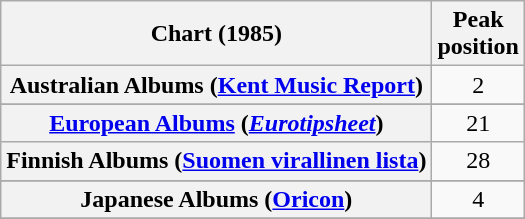<table class="wikitable sortable plainrowheaders" style="text-align:center">
<tr>
<th scope="col">Chart (1985)</th>
<th scope="col">Peak<br>position</th>
</tr>
<tr>
<th scope="row">Australian Albums (<a href='#'>Kent Music Report</a>)</th>
<td>2</td>
</tr>
<tr>
</tr>
<tr>
</tr>
<tr>
</tr>
<tr>
<th scope="row"><a href='#'>European Albums</a> (<em><a href='#'>Eurotipsheet</a></em>)</th>
<td>21</td>
</tr>
<tr>
<th scope="row">Finnish Albums (<a href='#'>Suomen virallinen lista</a>)</th>
<td align="center">28</td>
</tr>
<tr>
</tr>
<tr>
</tr>
<tr>
<th scope="row">Japanese Albums (<a href='#'>Oricon</a>)</th>
<td>4</td>
</tr>
<tr>
</tr>
<tr>
</tr>
<tr>
</tr>
<tr>
</tr>
<tr>
</tr>
</table>
